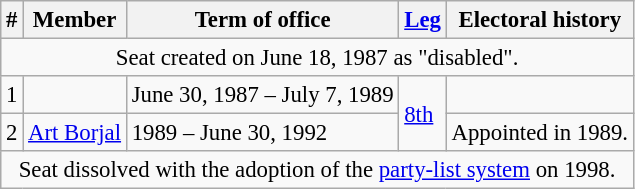<table class="wikitable" style="font-size:95%;">
<tr>
<th>#</th>
<th>Member</th>
<th>Term of office</th>
<th><a href='#'>Leg</a></th>
<th>Electoral history</th>
</tr>
<tr>
<td colspan="5" align="center">Seat created on June 18, 1987 as "disabled".</td>
</tr>
<tr>
<td>1</td>
<td></td>
<td>June 30, 1987 – July 7, 1989</td>
<td rowspan="2"><a href='#'>8th</a></td>
<td></td>
</tr>
<tr>
<td>2</td>
<td><a href='#'>Art Borjal</a></td>
<td>1989 – June 30, 1992</td>
<td>Appointed in 1989.</td>
</tr>
<tr>
<td colspan="5" align="center">Seat dissolved with the adoption of the <a href='#'>party-list system</a> on 1998.</td>
</tr>
</table>
